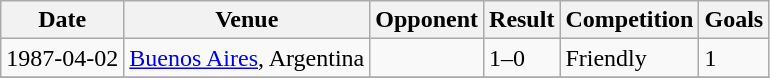<table class="wikitable">
<tr>
<th>Date</th>
<th>Venue</th>
<th>Opponent</th>
<th>Result</th>
<th>Competition</th>
<th>Goals</th>
</tr>
<tr>
<td>1987-04-02</td>
<td><a href='#'>Buenos Aires</a>, Argentina</td>
<td></td>
<td>1–0</td>
<td>Friendly</td>
<td>1</td>
</tr>
<tr>
</tr>
</table>
